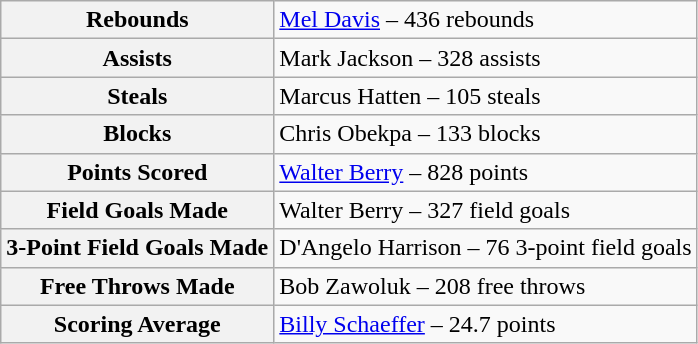<table class="wikitable">
<tr>
<th>Rebounds</th>
<td><a href='#'>Mel Davis</a> – 436 rebounds</td>
</tr>
<tr>
<th>Assists</th>
<td>Mark Jackson – 328 assists</td>
</tr>
<tr>
<th>Steals</th>
<td>Marcus Hatten – 105 steals</td>
</tr>
<tr>
<th>Blocks</th>
<td>Chris Obekpa – 133 blocks</td>
</tr>
<tr>
<th>Points Scored</th>
<td><a href='#'>Walter Berry</a> – 828 points</td>
</tr>
<tr>
<th>Field Goals Made</th>
<td>Walter Berry – 327 field goals</td>
</tr>
<tr>
<th>3-Point Field Goals Made</th>
<td>D'Angelo Harrison – 76 3-point field goals</td>
</tr>
<tr>
<th>Free Throws Made</th>
<td>Bob Zawoluk – 208 free throws</td>
</tr>
<tr>
<th>Scoring Average</th>
<td><a href='#'>Billy Schaeffer</a> – 24.7 points</td>
</tr>
</table>
